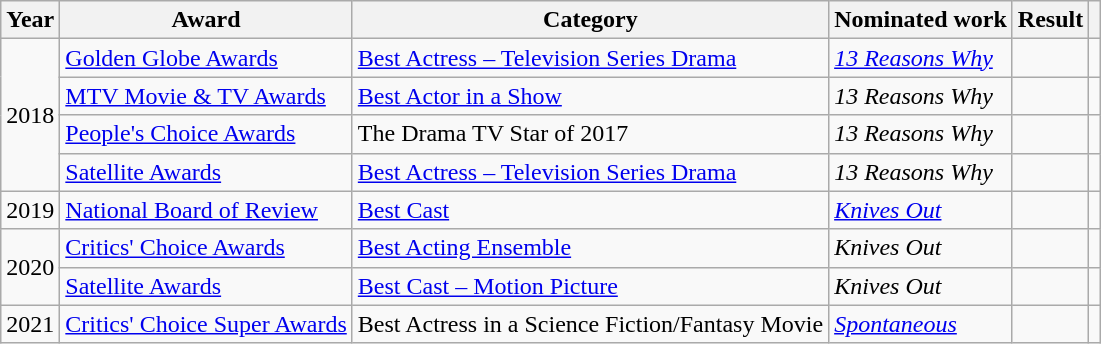<table class="wikitable sortable plainrowheaders">
<tr>
<th>Year</th>
<th>Award</th>
<th>Category</th>
<th>Nominated work</th>
<th>Result</th>
<th class="unsortable"></th>
</tr>
<tr>
<td rowspan="4">2018</td>
<td><a href='#'>Golden Globe Awards</a></td>
<td><a href='#'>Best Actress – Television Series Drama</a></td>
<td><em><a href='#'>13 Reasons Why</a></em></td>
<td></td>
<td style="text-align: center;"></td>
</tr>
<tr>
<td><a href='#'>MTV Movie & TV Awards</a></td>
<td><a href='#'>Best Actor in a Show</a></td>
<td><em>13 Reasons Why</em></td>
<td></td>
<td style="text-align: center;"></td>
</tr>
<tr>
<td><a href='#'>People's Choice Awards</a></td>
<td>The Drama TV Star of 2017</td>
<td><em>13 Reasons Why</em></td>
<td></td>
<td></td>
</tr>
<tr>
<td><a href='#'>Satellite Awards</a></td>
<td><a href='#'>Best Actress – Television Series Drama</a></td>
<td><em>13 Reasons Why</em></td>
<td></td>
<td style="text-align: center;"></td>
</tr>
<tr>
<td>2019</td>
<td><a href='#'>National Board of Review</a></td>
<td><a href='#'>Best Cast</a></td>
<td><em><a href='#'>Knives Out</a></em></td>
<td></td>
<td style="text-align:center;"></td>
</tr>
<tr>
<td rowspan="2">2020</td>
<td><a href='#'>Critics' Choice Awards</a></td>
<td><a href='#'>Best Acting Ensemble</a></td>
<td><em>Knives Out</em></td>
<td></td>
<td style="text-align: center;"></td>
</tr>
<tr>
<td><a href='#'>Satellite Awards</a></td>
<td><a href='#'>Best Cast – Motion Picture</a></td>
<td><em>Knives Out</em></td>
<td></td>
<td style="text-align: center;"></td>
</tr>
<tr>
<td>2021</td>
<td><a href='#'>Critics' Choice Super Awards</a></td>
<td>Best Actress in a Science Fiction/Fantasy Movie</td>
<td><em><a href='#'>Spontaneous</a></em></td>
<td></td>
<td style="text-align: center;"></td>
</tr>
</table>
